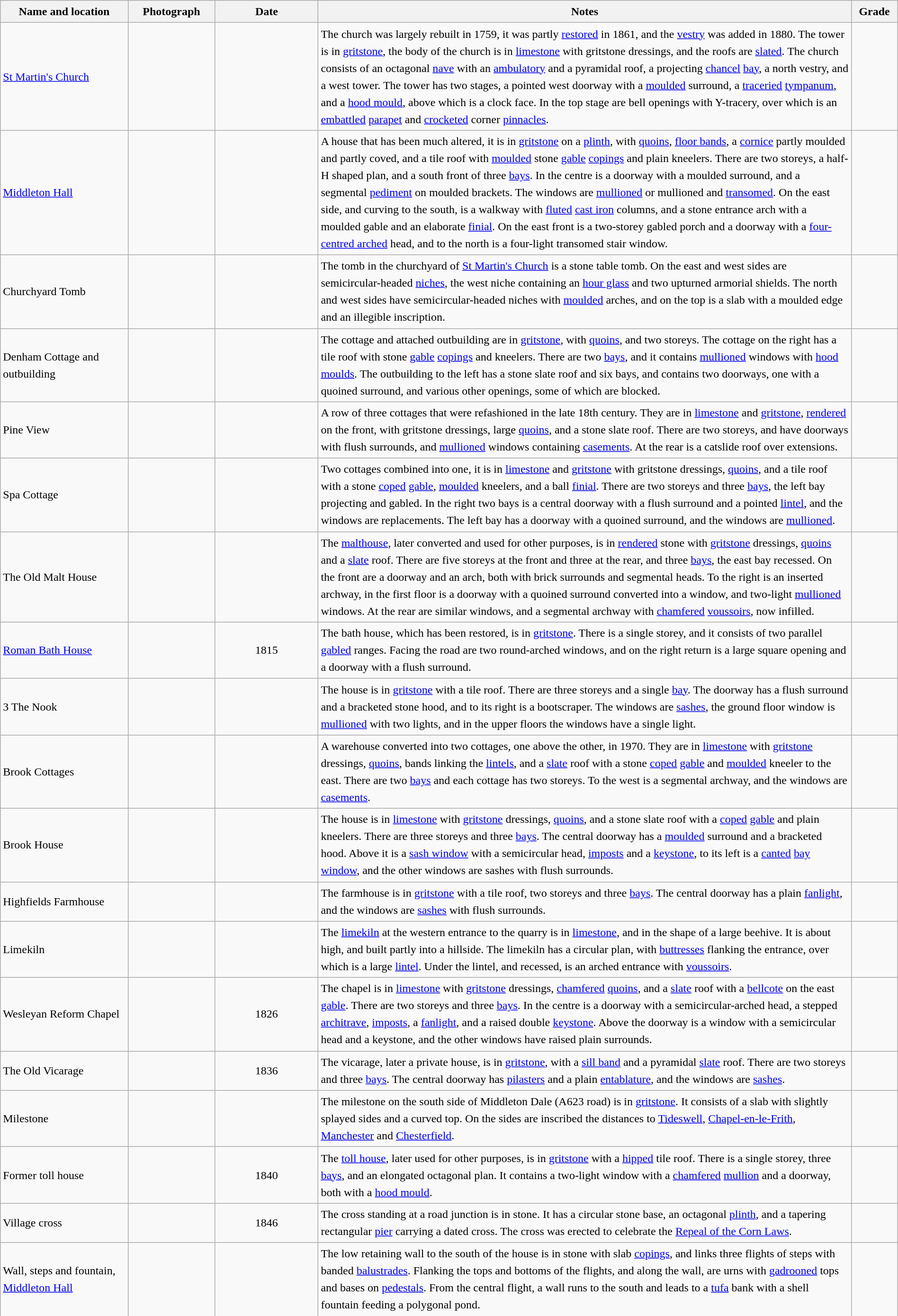<table class="wikitable sortable plainrowheaders" style="width:100%; border:0; text-align:left; line-height:150%;">
<tr>
<th scope="col"  style="width:150px">Name and location</th>
<th scope="col"  style="width:100px" class="unsortable">Photograph</th>
<th scope="col"  style="width:120px">Date</th>
<th scope="col"  style="width:650px" class="unsortable">Notes</th>
<th scope="col"  style="width:50px">Grade</th>
</tr>
<tr>
<td><a href='#'>St Martin's Church</a><br><small></small></td>
<td></td>
<td align="center"></td>
<td>The church was largely rebuilt in 1759, it was partly <a href='#'>restored</a> in 1861, and the <a href='#'>vestry</a> was added in 1880.  The tower is in <a href='#'>gritstone</a>, the body of the church is in <a href='#'>limestone</a> with gritstone dressings, and the roofs are <a href='#'>slated</a>.  The church consists of an octagonal <a href='#'>nave</a> with an <a href='#'>ambulatory</a> and a pyramidal roof, a projecting <a href='#'>chancel</a> <a href='#'>bay</a>, a north vestry, and a west tower.  The tower has two stages, a pointed west doorway with a <a href='#'>moulded</a> surround, a <a href='#'>traceried</a> <a href='#'>tympanum</a>, and a <a href='#'>hood mould</a>, above which is a clock face.  In the top stage are bell openings with Y-tracery, over which is an <a href='#'>embattled</a> <a href='#'>parapet</a> and <a href='#'>crocketed</a> corner <a href='#'>pinnacles</a>.</td>
<td align="center" ></td>
</tr>
<tr>
<td><a href='#'>Middleton Hall</a><br><small></small></td>
<td></td>
<td align="center"></td>
<td>A house that has been much altered, it is in <a href='#'>gritstone</a> on a <a href='#'>plinth</a>, with <a href='#'>quoins</a>, <a href='#'>floor bands</a>, a <a href='#'>cornice</a> partly moulded and partly coved, and a tile roof with <a href='#'>moulded</a> stone <a href='#'>gable</a> <a href='#'>copings</a> and plain kneelers.  There are two storeys, a half-H shaped plan, and a south front of three <a href='#'>bays</a>.  In the centre is a doorway with a moulded surround, and a segmental <a href='#'>pediment</a> on moulded brackets.  The windows are <a href='#'>mullioned</a> or mullioned and <a href='#'>transomed</a>.  On the east side, and curving to the south, is a walkway with <a href='#'>fluted</a> <a href='#'>cast iron</a> columns, and a stone entrance arch with a moulded gable and an elaborate <a href='#'>finial</a>.  On the east front is a two-storey gabled porch and a doorway with a <a href='#'>four-centred arched</a> head, and to the north is a four-light transomed stair window.</td>
<td align="center" ></td>
</tr>
<tr>
<td>Churchyard Tomb<br><small></small></td>
<td></td>
<td align="center"></td>
<td>The tomb in the churchyard of <a href='#'>St Martin's Church</a> is a stone table tomb.  On the east and west sides are semicircular-headed <a href='#'>niches</a>, the west niche containing an <a href='#'>hour glass</a> and two upturned armorial shields.  The north and west sides have semicircular-headed niches with <a href='#'>moulded</a> arches, and on the top is a slab with a moulded edge and an illegible inscription.</td>
<td align="center" ></td>
</tr>
<tr>
<td>Denham Cottage and outbuilding<br><small></small></td>
<td></td>
<td align="center"></td>
<td>The cottage and attached outbuilding are in <a href='#'>gritstone</a>, with <a href='#'>quoins</a>, and two storeys.  The cottage on the right has a tile roof with stone <a href='#'>gable</a> <a href='#'>copings</a> and kneelers.  There are two <a href='#'>bays</a>, and it contains <a href='#'>mullioned</a> windows with <a href='#'>hood moulds</a>.  The outbuilding to the left has a stone slate roof and six bays, and contains two doorways, one with a quoined surround, and various other openings, some of which are blocked.</td>
<td align="center" ></td>
</tr>
<tr>
<td>Pine View<br><small></small></td>
<td></td>
<td align="center"></td>
<td>A row of three cottages that were refashioned in the late 18th century.  They are in <a href='#'>limestone</a> and <a href='#'>gritstone</a>, <a href='#'>rendered</a> on the front, with gritstone dressings, large <a href='#'>quoins</a>, and a stone slate roof.  There are two storeys, and have doorways with flush surrounds, and <a href='#'>mullioned</a> windows containing <a href='#'>casements</a>.  At the rear is a catslide roof over extensions.</td>
<td align="center" ></td>
</tr>
<tr>
<td>Spa Cottage<br><small></small></td>
<td></td>
<td align="center"></td>
<td>Two cottages combined into one, it is in <a href='#'>limestone</a> and <a href='#'>gritstone</a> with gritstone dressings, <a href='#'>quoins</a>, and a tile roof with a stone <a href='#'>coped</a> <a href='#'>gable</a>, <a href='#'>moulded</a> kneelers, and a ball <a href='#'>finial</a>.  There are two storeys and three <a href='#'>bays</a>, the left bay projecting and gabled.  In the right two bays is a central doorway with a flush surround and a pointed <a href='#'>lintel</a>, and the windows are replacements.  The left bay has a doorway with a quoined surround, and the windows are <a href='#'>mullioned</a>.</td>
<td align="center" ></td>
</tr>
<tr>
<td>The Old Malt House<br><small></small></td>
<td></td>
<td align="center"></td>
<td>The <a href='#'>malthouse</a>, later converted and used for other purposes, is in <a href='#'>rendered</a> stone with <a href='#'>gritstone</a> dressings, <a href='#'>quoins</a> and a <a href='#'>slate</a> roof.  There are five storeys at the front and three at the rear, and three <a href='#'>bays</a>, the east bay recessed.  On the front are a doorway and an arch, both with brick surrounds and segmental heads.  To the right is an inserted archway, in the first floor is a doorway with a quoined surround converted into a window, and two-light <a href='#'>mullioned</a> windows. At the rear are similar windows, and a segmental archway with <a href='#'>chamfered</a> <a href='#'>voussoirs</a>, now infilled.</td>
<td align="center" ></td>
</tr>
<tr>
<td><a href='#'>Roman Bath House</a><br><small></small></td>
<td></td>
<td align="center">1815</td>
<td>The bath house, which has been restored, is in <a href='#'>gritstone</a>.  There is a single storey, and it consists of two parallel <a href='#'>gabled</a> ranges.  Facing the road are two round-arched windows, and on the right return is a large square opening and a doorway with a flush surround.</td>
<td align="center" ></td>
</tr>
<tr>
<td>3 The Nook<br><small></small></td>
<td></td>
<td align="center"></td>
<td>The house is in <a href='#'>gritstone</a> with a tile roof.  There are three storeys and a single <a href='#'>bay</a>.  The doorway has a flush surround and a bracketed stone hood, and to its right is a bootscraper.  The windows are <a href='#'>sashes</a>, the ground floor window is <a href='#'>mullioned</a> with two lights, and in the upper floors the windows have a single light.</td>
<td align="center" ></td>
</tr>
<tr>
<td>Brook Cottages<br><small></small></td>
<td></td>
<td align="center"></td>
<td>A warehouse converted into two cottages, one above the other, in 1970.  They are in <a href='#'>limestone</a> with <a href='#'>gritstone</a> dressings, <a href='#'>quoins</a>, bands linking the <a href='#'>lintels</a>, and a <a href='#'>slate</a> roof with a stone <a href='#'>coped</a> <a href='#'>gable</a> and <a href='#'>moulded</a> kneeler to the east.  There are two <a href='#'>bays</a> and each cottage has two storeys.  To the west is a segmental archway, and the windows are <a href='#'>casements</a>.</td>
<td align="center" ></td>
</tr>
<tr>
<td>Brook House<br><small></small></td>
<td></td>
<td align="center"></td>
<td>The house is in <a href='#'>limestone</a> with <a href='#'>gritstone</a> dressings, <a href='#'>quoins</a>, and a stone slate roof with a <a href='#'>coped</a> <a href='#'>gable</a> and plain kneelers.  There are three storeys and three <a href='#'>bays</a>.  The central doorway has a <a href='#'>moulded</a> surround and a bracketed hood.  Above it is a <a href='#'>sash window</a> with a semicircular head, <a href='#'>imposts</a> and a <a href='#'>keystone</a>, to its left is a <a href='#'>canted</a> <a href='#'>bay window</a>, and the other windows are sashes with flush surrounds.</td>
<td align="center" ></td>
</tr>
<tr>
<td>Highfields Farmhouse<br><small></small></td>
<td></td>
<td align="center"></td>
<td>The farmhouse is in <a href='#'>gritstone</a> with a tile roof, two storeys and three <a href='#'>bays</a>.  The central doorway has a plain <a href='#'>fanlight</a>, and the windows are <a href='#'>sashes</a> with flush surrounds.</td>
<td align="center" ></td>
</tr>
<tr>
<td>Limekiln<br><small></small></td>
<td></td>
<td align="center"></td>
<td>The <a href='#'>limekiln</a> at the western entrance to the quarry is in <a href='#'>limestone</a>, and in the shape of a large beehive.  It is about  high, and built partly into a hillside.  The limekiln has a circular plan, with <a href='#'>buttresses</a> flanking the entrance, over which is a large <a href='#'>lintel</a>.  Under the lintel, and recessed, is an arched entrance with <a href='#'>voussoirs</a>.</td>
<td align="center" ></td>
</tr>
<tr>
<td>Wesleyan Reform Chapel<br><small></small></td>
<td></td>
<td align="center">1826</td>
<td>The chapel is in <a href='#'>limestone</a> with <a href='#'>gritstone</a> dressings, <a href='#'>chamfered</a> <a href='#'>quoins</a>, and a <a href='#'>slate</a> roof with a <a href='#'>bellcote</a> on the east <a href='#'>gable</a>.  There are two storeys and three <a href='#'>bays</a>.  In the centre is a doorway with a semicircular-arched head, a stepped <a href='#'>architrave</a>, <a href='#'>imposts</a>, a <a href='#'>fanlight</a>, and a raised double <a href='#'>keystone</a>.  Above the doorway is a window with a semicircular head and a keystone, and the other windows have raised plain surrounds.</td>
<td align="center" ></td>
</tr>
<tr>
<td>The Old Vicarage<br><small></small></td>
<td></td>
<td align="center">1836</td>
<td>The vicarage, later a private house, is in <a href='#'>gritstone</a>, with a <a href='#'>sill band</a> and a pyramidal <a href='#'>slate</a> roof.  There are two storeys and three <a href='#'>bays</a>.  The central doorway has <a href='#'>pilasters</a> and a plain <a href='#'>entablature</a>, and the windows are <a href='#'>sashes</a>.</td>
<td align="center" ></td>
</tr>
<tr>
<td>Milestone<br><small></small></td>
<td></td>
<td align="center"></td>
<td>The milestone on the south side of Middleton Dale (A623 road) is in <a href='#'>gritstone</a>.  It consists of a slab with slightly splayed sides and a curved top.  On the sides are inscribed the distances to <a href='#'>Tideswell</a>, <a href='#'>Chapel-en-le-Frith</a>, <a href='#'>Manchester</a> and <a href='#'>Chesterfield</a>.</td>
<td align="center" ></td>
</tr>
<tr>
<td>Former toll house<br><small></small></td>
<td></td>
<td align="center">1840</td>
<td>The <a href='#'>toll house</a>, later used for other purposes, is in <a href='#'>gritstone</a> with a <a href='#'>hipped</a> tile roof.  There is a single storey, three <a href='#'>bays</a>, and an elongated octagonal plan.  It contains a two-light window with a <a href='#'>chamfered</a> <a href='#'>mullion</a> and a doorway, both with a <a href='#'>hood mould</a>.</td>
<td align="center" ></td>
</tr>
<tr>
<td>Village cross<br><small></small></td>
<td></td>
<td align="center">1846</td>
<td>The cross standing at a road junction is in stone.  It has a circular stone base, an octagonal <a href='#'>plinth</a>, and a tapering rectangular <a href='#'>pier</a> carrying a dated cross.  The cross was erected to celebrate the <a href='#'>Repeal of the Corn Laws</a>.</td>
<td align="center" ></td>
</tr>
<tr>
<td>Wall, steps and fountain,<br><a href='#'>Middleton Hall</a><br><small></small></td>
<td></td>
<td align="center"></td>
<td>The low retaining wall to the south of the house is in stone with slab <a href='#'>copings</a>, and links three flights of steps with banded <a href='#'>balustrades</a>.  Flanking the tops and bottoms of the flights, and along the wall, are urns with <a href='#'>gadrooned</a> tops and bases on <a href='#'>pedestals</a>.  From the central flight, a wall runs to the south and leads to a <a href='#'>tufa</a> bank with a shell fountain feeding a polygonal pond.</td>
<td align="center" ></td>
</tr>
<tr>
</tr>
</table>
